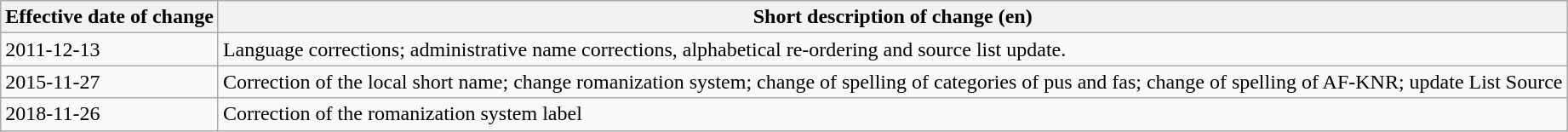<table class="wikitable">
<tr>
<th>Effective date of change</th>
<th>Short description of change (en)</th>
</tr>
<tr>
<td>2011-12-13</td>
<td>Language corrections; administrative name corrections, alphabetical re-ordering and source list update.</td>
</tr>
<tr>
<td>2015-11-27</td>
<td>Correction of the local short name; change romanization system; change of spelling of categories of pus and fas; change of spelling of AF-KNR; update List Source</td>
</tr>
<tr>
<td>2018-11-26</td>
<td>Correction of the romanization system label</td>
</tr>
</table>
